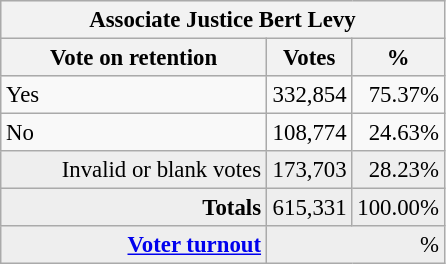<table class="wikitable" style="font-size: 95%;">
<tr style="background-color:#E9E9E9">
<th colspan=7>Associate Justice Bert Levy</th>
</tr>
<tr style="background-color:#E9E9E9">
<th style="width: 170px">Vote on retention</th>
<th style="width: 50px">Votes</th>
<th style="width: 40px">%</th>
</tr>
<tr>
<td>Yes</td>
<td align="right">332,854</td>
<td align="right">75.37%</td>
</tr>
<tr>
<td>No</td>
<td align="right">108,774</td>
<td align="right">24.63%</td>
</tr>
<tr style="background-color:#EEEEEE">
<td align="right">Invalid or blank votes</td>
<td align="right">173,703</td>
<td align="right">28.23%</td>
</tr>
<tr style="background-color:#EEEEEE">
<td colspan="1" align="right"><strong>Totals</strong></td>
<td align="right">615,331</td>
<td align="right">100.00%</td>
</tr>
<tr style="background-color:#EEEEEE">
<td align="right"><strong><a href='#'>Voter turnout</a></strong></td>
<td colspan="2" align="right">%</td>
</tr>
</table>
